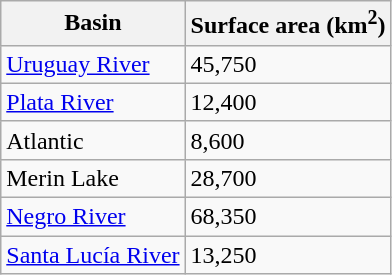<table class="wikitable">
<tr>
<th>Basin</th>
<th>Surface area (km<sup>2</sup>)</th>
</tr>
<tr>
<td><a href='#'>Uruguay River</a></td>
<td>45,750</td>
</tr>
<tr>
<td><a href='#'>Plata River</a></td>
<td>12,400</td>
</tr>
<tr>
<td>Atlantic</td>
<td>8,600</td>
</tr>
<tr>
<td>Merin Lake</td>
<td>28,700</td>
</tr>
<tr>
<td><a href='#'>Negro River</a></td>
<td>68,350</td>
</tr>
<tr>
<td><a href='#'>Santa Lucía River</a></td>
<td>13,250</td>
</tr>
</table>
